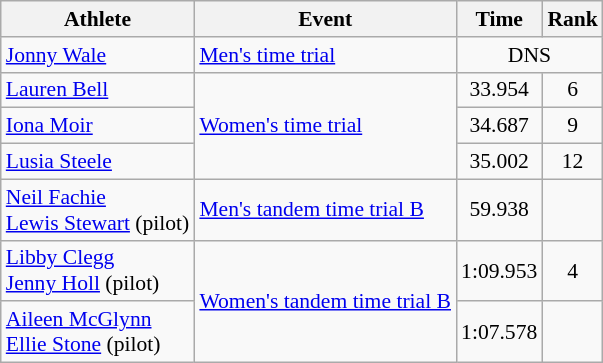<table class="wikitable" style="font-size:90%;">
<tr>
<th>Athlete</th>
<th>Event</th>
<th>Time</th>
<th>Rank</th>
</tr>
<tr align=center>
<td align=left><a href='#'>Jonny Wale</a></td>
<td align=left rowspan=1><a href='#'>Men's time trial</a></td>
<td colspan=2>DNS</td>
</tr>
<tr align=center>
<td align=left><a href='#'>Lauren Bell</a></td>
<td align=left rowspan=3><a href='#'>Women's time trial</a></td>
<td>33.954</td>
<td>6</td>
</tr>
<tr align=center>
<td align=left><a href='#'>Iona Moir</a></td>
<td>34.687</td>
<td>9</td>
</tr>
<tr align=center>
<td align=left><a href='#'>Lusia Steele</a></td>
<td>35.002</td>
<td>12</td>
</tr>
<tr align=center>
<td align=left><a href='#'>Neil Fachie</a><br><a href='#'>Lewis Stewart</a> (pilot)</td>
<td align=left rowspan=1><a href='#'>Men's tandem time trial B</a></td>
<td>59.938</td>
<td></td>
</tr>
<tr align=center>
<td align=left><a href='#'>Libby Clegg</a><br><a href='#'>Jenny Holl</a> (pilot)</td>
<td align=left rowspan=2><a href='#'>Women's tandem time trial B</a></td>
<td>1:09.953</td>
<td>4</td>
</tr>
<tr align=center>
<td align=left><a href='#'>Aileen McGlynn</a><br><a href='#'>Ellie Stone</a> (pilot)</td>
<td>1:07.578</td>
<td></td>
</tr>
</table>
